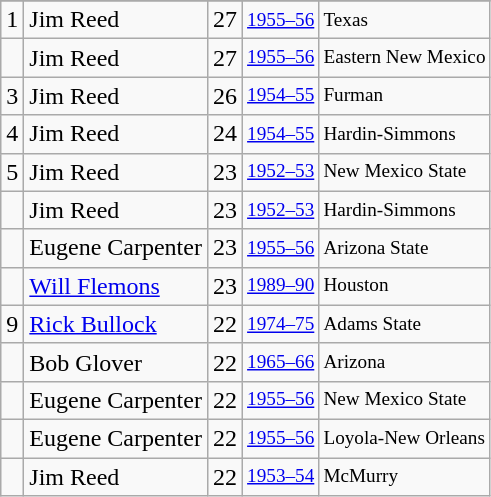<table class="wikitable">
<tr>
</tr>
<tr>
<td>1</td>
<td>Jim Reed</td>
<td>27</td>
<td style="font-size:80%;"><a href='#'>1955–56</a></td>
<td style="font-size:80%;">Texas</td>
</tr>
<tr>
<td></td>
<td>Jim Reed</td>
<td>27</td>
<td style="font-size:80%;"><a href='#'>1955–56</a></td>
<td style="font-size:80%;">Eastern New Mexico</td>
</tr>
<tr>
<td>3</td>
<td>Jim Reed</td>
<td>26</td>
<td style="font-size:80%;"><a href='#'>1954–55</a></td>
<td style="font-size:80%;">Furman</td>
</tr>
<tr>
<td>4</td>
<td>Jim Reed</td>
<td>24</td>
<td style="font-size:80%;"><a href='#'>1954–55</a></td>
<td style="font-size:80%;">Hardin-Simmons</td>
</tr>
<tr>
<td>5</td>
<td>Jim Reed</td>
<td>23</td>
<td style="font-size:80%;"><a href='#'>1952–53</a></td>
<td style="font-size:80%;">New Mexico State</td>
</tr>
<tr>
<td></td>
<td>Jim Reed</td>
<td>23</td>
<td style="font-size:80%;"><a href='#'>1952–53</a></td>
<td style="font-size:80%;">Hardin-Simmons</td>
</tr>
<tr>
<td></td>
<td>Eugene Carpenter</td>
<td>23</td>
<td style="font-size:80%;"><a href='#'>1955–56</a></td>
<td style="font-size:80%;">Arizona State</td>
</tr>
<tr>
<td></td>
<td><a href='#'>Will Flemons</a></td>
<td>23</td>
<td style="font-size:80%;"><a href='#'>1989–90</a></td>
<td style="font-size:80%;">Houston</td>
</tr>
<tr>
<td>9</td>
<td><a href='#'>Rick Bullock</a></td>
<td>22</td>
<td style="font-size:80%;"><a href='#'>1974–75</a></td>
<td style="font-size:80%;">Adams State</td>
</tr>
<tr>
<td></td>
<td>Bob Glover</td>
<td>22</td>
<td style="font-size:80%;"><a href='#'>1965–66</a></td>
<td style="font-size:80%;">Arizona</td>
</tr>
<tr>
<td></td>
<td>Eugene Carpenter</td>
<td>22</td>
<td style="font-size:80%;"><a href='#'>1955–56</a></td>
<td style="font-size:80%;">New Mexico State</td>
</tr>
<tr>
<td></td>
<td>Eugene Carpenter</td>
<td>22</td>
<td style="font-size:80%;"><a href='#'>1955–56</a></td>
<td style="font-size:80%;">Loyola-New Orleans</td>
</tr>
<tr>
<td></td>
<td>Jim Reed</td>
<td>22</td>
<td style="font-size:80%;"><a href='#'>1953–54</a></td>
<td style="font-size:80%;">McMurry</td>
</tr>
</table>
